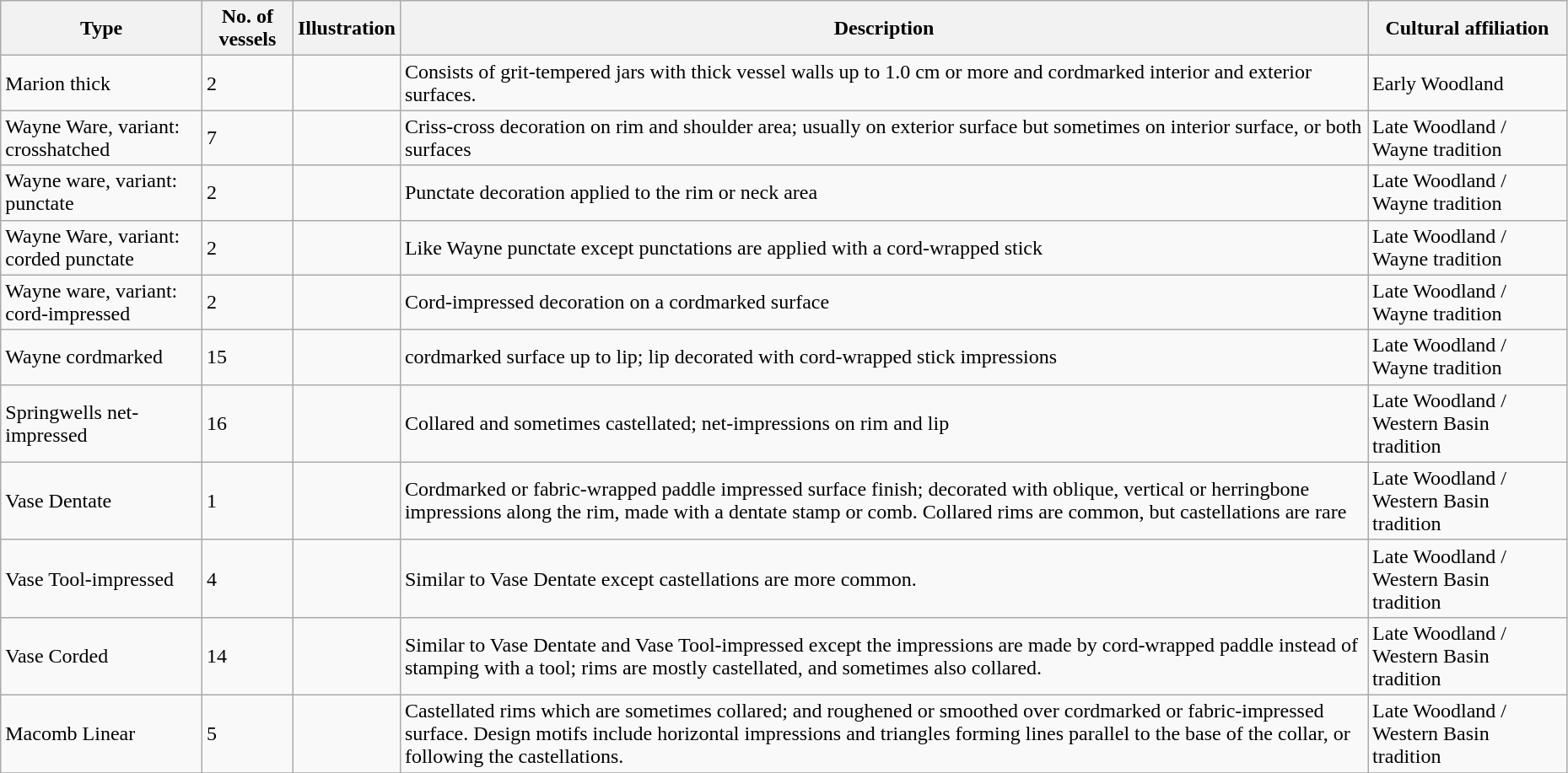<table class="wikitable sortable" style="width:98%">
<tr>
<th>Type</th>
<th>No. of vessels</th>
<th>Illustration</th>
<th>Description</th>
<th>Cultural affiliation</th>
</tr>
<tr>
<td>Marion thick</td>
<td>2</td>
<td></td>
<td>Consists of grit-tempered jars with thick vessel walls up to 1.0 cm or more and cordmarked interior and exterior surfaces.</td>
<td>Early Woodland</td>
</tr>
<tr>
<td>Wayne Ware, variant: crosshatched</td>
<td>7</td>
<td></td>
<td>Criss-cross decoration on rim and shoulder area; usually on exterior surface but sometimes on interior surface, or both surfaces</td>
<td>Late Woodland / Wayne tradition</td>
</tr>
<tr>
<td>Wayne ware, variant: punctate</td>
<td>2</td>
<td></td>
<td>Punctate decoration applied to the rim or neck area</td>
<td>Late Woodland / Wayne tradition</td>
</tr>
<tr>
<td>Wayne Ware, variant: corded punctate</td>
<td>2</td>
<td></td>
<td>Like Wayne punctate except punctations are applied with a cord-wrapped stick</td>
<td>Late Woodland / Wayne tradition</td>
</tr>
<tr>
<td>Wayne ware, variant: cord-impressed</td>
<td>2</td>
<td></td>
<td>Cord-impressed decoration on a cordmarked surface</td>
<td>Late Woodland / Wayne tradition</td>
</tr>
<tr>
<td>Wayne cordmarked</td>
<td>15</td>
<td></td>
<td>cordmarked surface up to lip; lip decorated with cord-wrapped stick impressions</td>
<td>Late Woodland / Wayne tradition</td>
</tr>
<tr>
<td>Springwells net-impressed</td>
<td>16</td>
<td></td>
<td>Collared and sometimes castellated; net-impressions on rim and lip</td>
<td>Late Woodland / Western Basin tradition</td>
</tr>
<tr>
<td>Vase Dentate</td>
<td>1</td>
<td></td>
<td>Cordmarked or fabric-wrapped paddle impressed surface finish; decorated with oblique, vertical or herringbone impressions along the rim, made with a dentate stamp or comb. Collared rims are common, but castellations are rare</td>
<td>Late Woodland / Western Basin tradition</td>
</tr>
<tr>
<td>Vase Tool-impressed</td>
<td>4</td>
<td></td>
<td>Similar to Vase Dentate except castellations are more common.</td>
<td>Late Woodland / Western Basin tradition</td>
</tr>
<tr>
<td>Vase Corded</td>
<td>14</td>
<td></td>
<td>Similar to Vase Dentate and Vase Tool-impressed except the impressions are made by cord-wrapped paddle instead of stamping with a tool; rims are mostly castellated, and sometimes also collared.</td>
<td>Late Woodland / Western Basin tradition</td>
</tr>
<tr>
<td>Macomb Linear</td>
<td>5</td>
<td></td>
<td>Castellated rims which are sometimes collared; and roughened or smoothed over cordmarked or fabric-impressed surface. Design motifs include horizontal impressions and triangles forming lines parallel to the base of the collar, or following the castellations.</td>
<td>Late Woodland / Western Basin tradition</td>
</tr>
<tr>
</tr>
</table>
